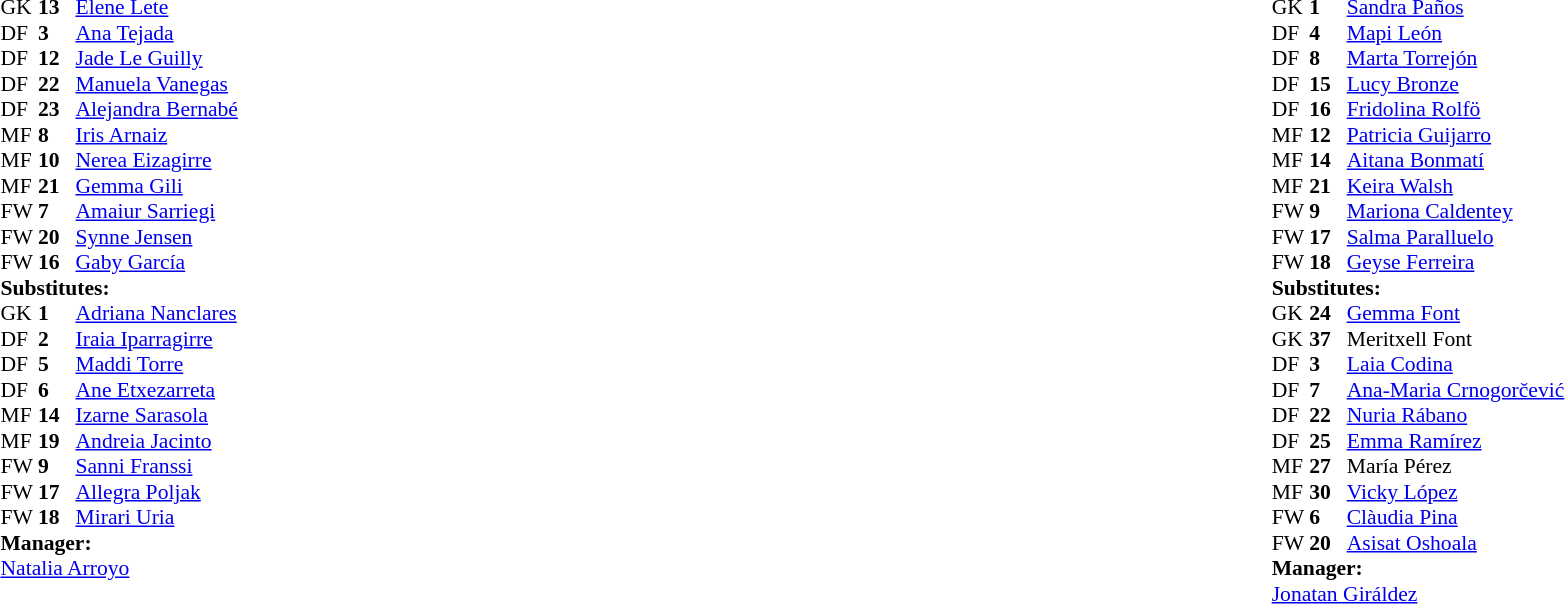<table width="100%">
<tr>
<td valign="top" width="40%"><br><table style="font-size:90%" cellspacing="0" cellpadding="0">
<tr>
<th width=25></th>
<th width=25></th>
</tr>
<tr>
<td>GK</td>
<td><strong>13</strong></td>
<td> <a href='#'>Elene Lete</a></td>
</tr>
<tr>
<td>DF</td>
<td><strong>3</strong></td>
<td> <a href='#'>Ana Tejada</a></td>
</tr>
<tr>
<td>DF</td>
<td><strong>12</strong></td>
<td> <a href='#'>Jade Le Guilly</a></td>
</tr>
<tr>
<td>DF</td>
<td><strong>22</strong></td>
<td> <a href='#'>Manuela Vanegas</a></td>
</tr>
<tr>
<td>DF</td>
<td><strong>23</strong></td>
<td> <a href='#'>Alejandra Bernabé</a></td>
</tr>
<tr>
<td>MF</td>
<td><strong>8</strong></td>
<td> <a href='#'>Iris Arnaiz</a></td>
</tr>
<tr>
<td>MF</td>
<td><strong>10</strong></td>
<td> <a href='#'>Nerea Eizagirre</a></td>
</tr>
<tr>
<td>MF</td>
<td><strong>21</strong></td>
<td> <a href='#'>Gemma Gili</a></td>
</tr>
<tr>
<td>FW</td>
<td><strong>7</strong></td>
<td> <a href='#'>Amaiur Sarriegi</a></td>
<td></td>
<td></td>
</tr>
<tr>
<td>FW</td>
<td><strong>20</strong></td>
<td> <a href='#'>Synne Jensen</a></td>
<td></td>
<td></td>
</tr>
<tr>
<td>FW</td>
<td><strong>16</strong></td>
<td> <a href='#'>Gaby García</a></td>
<td></td>
<td></td>
</tr>
<tr>
<td colspan=3><strong>Substitutes:</strong></td>
</tr>
<tr>
<td>GK</td>
<td><strong>1</strong></td>
<td> <a href='#'>Adriana Nanclares</a></td>
</tr>
<tr>
<td>DF</td>
<td><strong>2</strong></td>
<td> <a href='#'>Iraia Iparragirre</a></td>
</tr>
<tr>
<td>DF</td>
<td><strong>5</strong></td>
<td> <a href='#'>Maddi Torre</a></td>
</tr>
<tr>
<td>DF</td>
<td><strong>6</strong></td>
<td> <a href='#'>Ane Etxezarreta</a></td>
</tr>
<tr>
<td>MF</td>
<td><strong>14</strong></td>
<td> <a href='#'>Izarne Sarasola</a></td>
</tr>
<tr>
<td>MF</td>
<td><strong>19</strong></td>
<td> <a href='#'>Andreia Jacinto</a></td>
<td></td>
<td></td>
</tr>
<tr>
<td>FW</td>
<td><strong>9</strong></td>
<td> <a href='#'>Sanni Franssi</a></td>
<td></td>
<td></td>
</tr>
<tr>
<td>FW</td>
<td><strong>17</strong></td>
<td> <a href='#'>Allegra Poljak</a></td>
</tr>
<tr>
<td>FW</td>
<td><strong>18</strong></td>
<td> <a href='#'>Mirari Uria</a></td>
<td></td>
<td></td>
</tr>
<tr>
<td colspan=3><strong>Manager:</strong></td>
</tr>
<tr>
<td colspan=3> <a href='#'>Natalia Arroyo</a></td>
</tr>
</table>
</td>
<td valign="top"></td>
<td valign="top" width="50%"><br><table style="font-size:90%; margin:auto" cellspacing="0" cellpadding="0">
<tr>
<th width=25></th>
<th width=25></th>
</tr>
<tr>
<td>GK</td>
<td><strong>1</strong></td>
<td> <a href='#'>Sandra Paños</a></td>
</tr>
<tr>
<td>DF</td>
<td><strong>4</strong></td>
<td> <a href='#'>Mapi León</a></td>
</tr>
<tr>
<td>DF</td>
<td><strong>8</strong></td>
<td> <a href='#'>Marta Torrejón</a></td>
<td></td>
<td></td>
</tr>
<tr>
<td>DF</td>
<td><strong>15</strong></td>
<td> <a href='#'>Lucy Bronze</a></td>
</tr>
<tr>
<td>DF</td>
<td><strong>16</strong></td>
<td> <a href='#'>Fridolina Rolfö</a></td>
</tr>
<tr>
<td>MF</td>
<td><strong>12</strong></td>
<td> <a href='#'>Patricia Guijarro</a></td>
</tr>
<tr>
<td>MF</td>
<td><strong>14</strong></td>
<td> <a href='#'>Aitana Bonmatí</a></td>
</tr>
<tr>
<td>MF</td>
<td><strong>21</strong></td>
<td> <a href='#'>Keira Walsh</a></td>
<td></td>
<td></td>
</tr>
<tr>
<td>FW</td>
<td><strong>9</strong></td>
<td> <a href='#'>Mariona Caldentey</a></td>
<td></td>
<td></td>
</tr>
<tr>
<td>FW</td>
<td><strong>17</strong></td>
<td> <a href='#'>Salma Paralluelo</a></td>
<td></td>
<td></td>
</tr>
<tr>
<td>FW</td>
<td><strong>18</strong></td>
<td> <a href='#'>Geyse Ferreira</a></td>
<td></td>
<td></td>
</tr>
<tr>
<td colspan=3><strong>Substitutes:</strong></td>
</tr>
<tr>
<td>GK</td>
<td><strong>24</strong></td>
<td> <a href='#'>Gemma Font</a></td>
</tr>
<tr>
<td>GK</td>
<td><strong>37</strong></td>
<td> Meritxell Font</td>
</tr>
<tr>
<td>DF</td>
<td><strong>3</strong></td>
<td> <a href='#'>Laia Codina</a></td>
<td></td>
<td></td>
</tr>
<tr>
<td>DF</td>
<td><strong>7</strong></td>
<td> <a href='#'>Ana-Maria Crnogorčević</a></td>
<td></td>
<td></td>
</tr>
<tr>
<td>DF</td>
<td><strong>22</strong></td>
<td> <a href='#'>Nuria Rábano</a></td>
</tr>
<tr>
<td>DF</td>
<td><strong>25</strong></td>
<td> <a href='#'>Emma Ramírez</a></td>
</tr>
<tr>
<td>MF</td>
<td><strong>27</strong></td>
<td> María Pérez</td>
</tr>
<tr>
<td>MF</td>
<td><strong>30</strong></td>
<td> <a href='#'>Vicky López</a></td>
<td></td>
<td></td>
</tr>
<tr>
<td>FW</td>
<td><strong>6</strong></td>
<td> <a href='#'>Clàudia Pina</a></td>
<td></td>
<td></td>
</tr>
<tr>
<td>FW</td>
<td><strong>20</strong></td>
<td> <a href='#'>Asisat Oshoala</a></td>
<td></td>
<td></td>
</tr>
<tr>
<td colspan=3><strong>Manager:</strong></td>
</tr>
<tr>
<td colspan=3> <a href='#'>Jonatan Giráldez</a></td>
</tr>
</table>
</td>
</tr>
</table>
